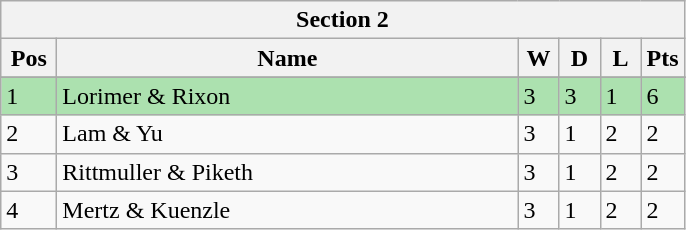<table class="wikitable">
<tr>
<th colspan="6">Section 2</th>
</tr>
<tr>
<th width=30>Pos</th>
<th width=300>Name</th>
<th width=20>W</th>
<th width=20>D</th>
<th width=20>L</th>
<th width=20>Pts</th>
</tr>
<tr>
</tr>
<tr style="background:#ACE1AF;">
<td>1</td>
<td> Lorimer & Rixon</td>
<td>3</td>
<td>3</td>
<td>1</td>
<td>6</td>
</tr>
<tr>
<td>2</td>
<td> Lam & Yu</td>
<td>3</td>
<td>1</td>
<td>2</td>
<td>2</td>
</tr>
<tr>
<td>3</td>
<td> Rittmuller & Piketh</td>
<td>3</td>
<td>1</td>
<td>2</td>
<td>2</td>
</tr>
<tr>
<td>4</td>
<td> Mertz & Kuenzle</td>
<td>3</td>
<td>1</td>
<td>2</td>
<td>2</td>
</tr>
</table>
